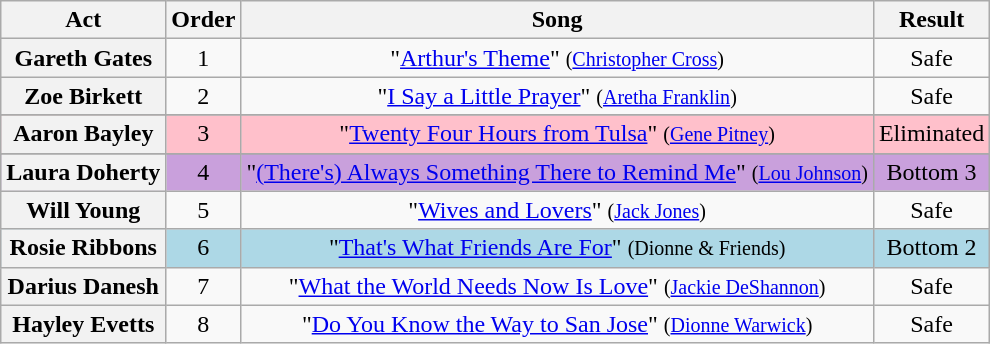<table class="wikitable plainrowheaders" style="text-align:center;">
<tr>
<th scope="col">Act</th>
<th scope="col">Order</th>
<th scope="col">Song</th>
<th scope="col">Result</th>
</tr>
<tr>
<th scope="row">Gareth Gates</th>
<td>1</td>
<td>"<a href='#'>Arthur's Theme</a>"  <small>(<a href='#'>Christopher Cross</a>)</small></td>
<td>Safe</td>
</tr>
<tr>
<th scope="row">Zoe Birkett</th>
<td>2</td>
<td>"<a href='#'>I Say a Little Prayer</a>"  <small>(<a href='#'>Aretha Franklin</a>)</small></td>
<td>Safe</td>
</tr>
<tr>
</tr>
<tr style = "background:pink">
<th scope="row">Aaron Bayley</th>
<td>3</td>
<td>"<a href='#'>Twenty Four Hours from Tulsa</a>"  <small>(<a href='#'>Gene Pitney</a>)</small></td>
<td>Eliminated</td>
</tr>
<tr>
</tr>
<tr style="background:#C9A0DC;">
<th scope="row">Laura Doherty</th>
<td>4</td>
<td>"<a href='#'>(There's) Always Something There to Remind Me</a>"  <small>(<a href='#'>Lou Johnson</a>)</small></td>
<td>Bottom 3</td>
</tr>
<tr>
<th scope="row">Will Young</th>
<td>5</td>
<td>"<a href='#'>Wives and Lovers</a>"  <small>(<a href='#'>Jack Jones</a>)</small></td>
<td>Safe</td>
</tr>
<tr style="background:lightblue;">
<th scope="row">Rosie Ribbons</th>
<td>6</td>
<td>"<a href='#'>That's What Friends Are For</a>"  <small>(Dionne & Friends)</small></td>
<td>Bottom 2</td>
</tr>
<tr>
<th scope="row">Darius Danesh</th>
<td>7</td>
<td>"<a href='#'>What the World Needs Now Is Love</a>"  <small>(<a href='#'>Jackie DeShannon</a>)</small></td>
<td>Safe</td>
</tr>
<tr>
<th scope="row">Hayley Evetts</th>
<td>8</td>
<td>"<a href='#'>Do You Know the Way to San Jose</a>"  <small>(<a href='#'>Dionne Warwick</a>)</small></td>
<td>Safe</td>
</tr>
</table>
